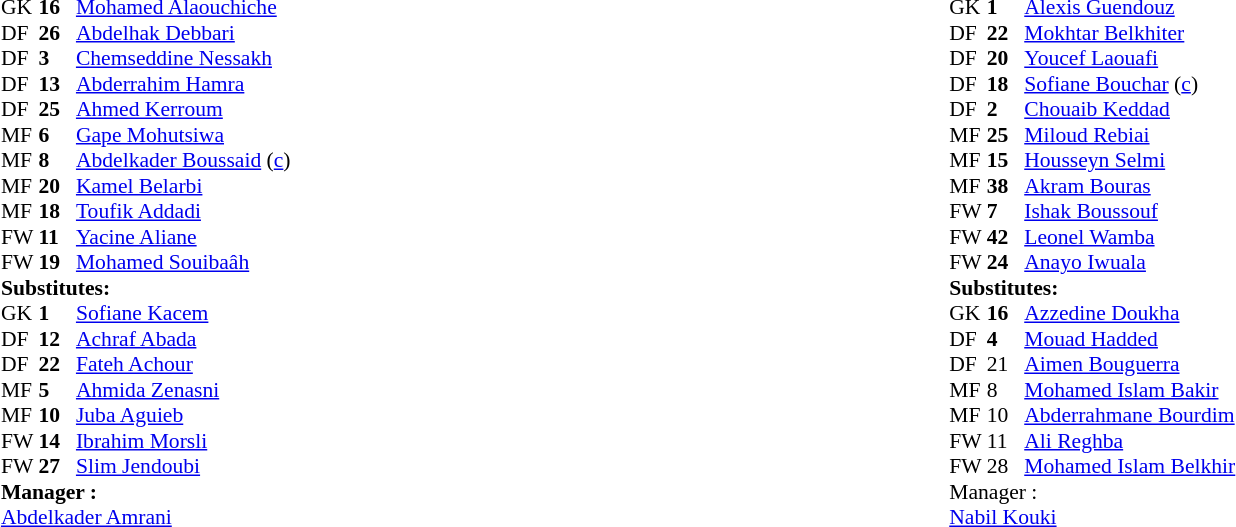<table width="100%">
<tr>
<td valign="top" width="50%"><br><table style="font-size: 90%" cellspacing="0" cellpadding="0" align="center">
<tr>
<th width="25"></th>
<th width="25"></th>
</tr>
<tr>
<td>GK</td>
<td><strong>16</strong></td>
<td> <a href='#'>Mohamed Alaouchiche</a></td>
<td></td>
</tr>
<tr>
<td>DF</td>
<td><strong>26</strong></td>
<td> <a href='#'>Abdelhak Debbari</a></td>
</tr>
<tr>
<td>DF</td>
<td><strong>3</strong></td>
<td> <a href='#'>Chemseddine Nessakh</a></td>
</tr>
<tr>
<td>DF</td>
<td><strong>13</strong></td>
<td> <a href='#'>Abderrahim Hamra</a></td>
<td></td>
<td></td>
</tr>
<tr>
<td>DF</td>
<td><strong>25</strong></td>
<td> <a href='#'>Ahmed Kerroum</a></td>
</tr>
<tr>
<td>MF</td>
<td><strong>6</strong></td>
<td> <a href='#'>Gape Mohutsiwa</a></td>
</tr>
<tr>
<td>MF</td>
<td><strong>8</strong></td>
<td> <a href='#'>Abdelkader Boussaid</a> (<a href='#'>c</a>)</td>
<td></td>
<td></td>
</tr>
<tr>
<td>MF</td>
<td><strong>20</strong></td>
<td> <a href='#'>Kamel Belarbi</a></td>
<td></td>
<td></td>
</tr>
<tr>
<td>MF</td>
<td><strong>18</strong></td>
<td> <a href='#'>Toufik Addadi</a></td>
<td></td>
<td></td>
</tr>
<tr>
<td>FW</td>
<td><strong>11</strong></td>
<td> <a href='#'>Yacine Aliane</a></td>
<td></td>
<td></td>
</tr>
<tr>
<td>FW</td>
<td><strong>19</strong></td>
<td> <a href='#'>Mohamed Souibaâh</a></td>
<td></td>
<td></td>
</tr>
<tr>
<td colspan=3><strong>Substitutes:</strong></td>
</tr>
<tr>
<td>GK</td>
<td><strong>1</strong></td>
<td> <a href='#'>Sofiane Kacem</a></td>
</tr>
<tr>
<td>DF</td>
<td><strong>12</strong></td>
<td> <a href='#'>Achraf Abada</a></td>
<td></td>
<td></td>
</tr>
<tr>
<td>DF</td>
<td><strong>22</strong></td>
<td> <a href='#'>Fateh Achour</a></td>
<td></td>
<td></td>
</tr>
<tr>
<td>MF</td>
<td><strong>5</strong></td>
<td> <a href='#'>Ahmida Zenasni</a></td>
<td></td>
<td></td>
</tr>
<tr>
<td>MF</td>
<td><strong>10</strong></td>
<td> <a href='#'>Juba Aguieb</a></td>
<td></td>
<td></td>
</tr>
<tr>
<td>FW</td>
<td><strong>14</strong></td>
<td> <a href='#'>Ibrahim Morsli</a></td>
<td></td>
<td></td>
</tr>
<tr>
<td>FW</td>
<td><strong>27</strong></td>
<td> <a href='#'>Slim Jendoubi</a></td>
<td></td>
<td></td>
</tr>
<tr>
<td colspan=3><strong>Manager :</strong></td>
</tr>
<tr>
<td colspan=4> <a href='#'>Abdelkader Amrani</a></td>
</tr>
</table>
</td>
<td valign="top" width="50%"><br><table style="font-size: 90%" cellspacing="0" cellpadding="0"  align="center">
<tr>
<th width=25></th>
<th width=25></th>
</tr>
<tr>
<td>GK</td>
<td><strong>1</strong></td>
<td> <a href='#'>Alexis Guendouz</a></td>
</tr>
<tr>
<td>DF</td>
<td><strong>22</strong></td>
<td> <a href='#'>Mokhtar Belkhiter</a></td>
</tr>
<tr>
<td>DF</td>
<td><strong>20</strong></td>
<td> <a href='#'>Youcef Laouafi</a></td>
<td></td>
<td></td>
</tr>
<tr>
<td>DF</td>
<td><strong>18</strong></td>
<td> <a href='#'>Sofiane Bouchar</a> (<a href='#'>c</a>)</td>
<td></td>
</tr>
<tr>
<td>DF</td>
<td><strong>2</strong></td>
<td> <a href='#'>Chouaib Keddad</a></td>
</tr>
<tr>
<td>MF</td>
<td><strong>25</strong></td>
<td> <a href='#'>Miloud Rebiai</a></td>
<td></td>
<td></td>
</tr>
<tr>
<td>MF</td>
<td><strong>15</strong></td>
<td> <a href='#'>Housseyn Selmi</a></td>
<td></td>
<td></td>
</tr>
<tr>
<td>MF</td>
<td><strong>38</strong></td>
<td> <a href='#'>Akram Bouras</a></td>
<td></td>
</tr>
<tr>
<td>FW</td>
<td><strong>7</strong></td>
<td> <a href='#'>Ishak Boussouf</a></td>
<td></td>
<td></td>
</tr>
<tr>
<td>FW</td>
<td><strong>42</strong></td>
<td> <a href='#'>Leonel Wamba</a></td>
<td></td>
</tr>
<tr>
<td>FW</td>
<td><strong>24</strong></td>
<td> <a href='#'>Anayo Iwuala</a></td>
<td></td>
<td></td>
</tr>
<tr>
<td colspan=3><strong>Substitutes:</strong></td>
</tr>
<tr>
<td>GK</td>
<td><strong>16</strong></td>
<td> <a href='#'>Azzedine Doukha</a></td>
</tr>
<tr>
<td>DF</td>
<td><strong>4<em></td>
<td> <a href='#'>Mouad Hadded</a></td>
</tr>
<tr>
<td>DF</td>
<td></strong>21<strong></td>
<td> <a href='#'>Aimen Bouguerra</a></td>
<td></td>
<td></td>
</tr>
<tr>
<td>MF</td>
<td></strong>8<strong></td>
<td> <a href='#'>Mohamed Islam Bakir</a></td>
<td></td>
<td></td>
</tr>
<tr>
<td>MF</td>
<td></strong>10<strong></td>
<td> <a href='#'>Abderrahmane Bourdim</a></td>
<td></td>
<td></td>
</tr>
<tr>
<td>FW</td>
<td></strong>11<strong></td>
<td> <a href='#'>Ali Reghba</a></td>
<td></td>
<td></td>
</tr>
<tr>
<td>FW</td>
<td></strong>28<strong></td>
<td> <a href='#'>Mohamed Islam Belkhir</a></td>
<td></td>
<td></td>
</tr>
<tr>
<td colspan=3></strong>Manager :<strong></td>
</tr>
<tr>
<td colspan=4> <a href='#'>Nabil Kouki</a></td>
<td></td>
</tr>
</table>
</td>
</tr>
</table>
